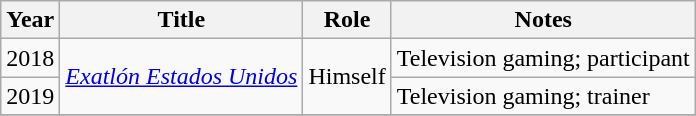<table class="wikitable">
<tr>
<th>Year</th>
<th>Title</th>
<th>Role</th>
<th>Notes</th>
</tr>
<tr>
<td>2018</td>
<td rowspan="2"><em><a href='#'>Exatlón Estados Unidos</a></em></td>
<td rowspan="2">Himself</td>
<td>Television gaming; participant</td>
</tr>
<tr>
<td>2019</td>
<td>Television gaming; trainer</td>
</tr>
<tr>
</tr>
</table>
